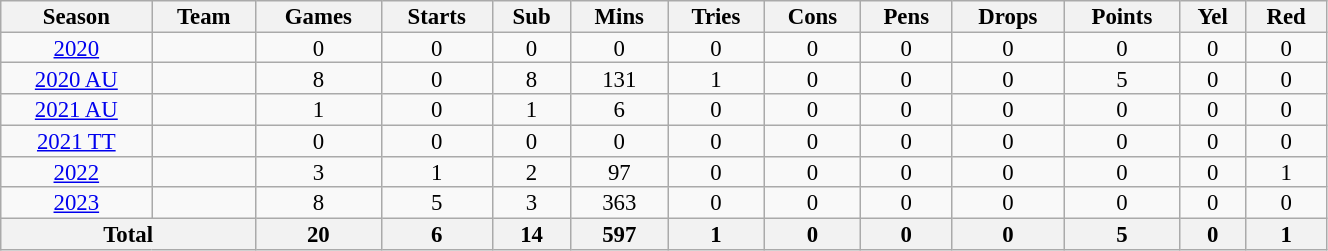<table class="wikitable" style="text-align:center; line-height:90%; font-size:95%; width:70%;">
<tr>
<th>Season</th>
<th>Team</th>
<th>Games</th>
<th>Starts</th>
<th>Sub</th>
<th>Mins</th>
<th>Tries</th>
<th>Cons</th>
<th>Pens</th>
<th>Drops</th>
<th>Points</th>
<th>Yel</th>
<th>Red</th>
</tr>
<tr>
<td><a href='#'>2020</a></td>
<td></td>
<td>0</td>
<td>0</td>
<td>0</td>
<td>0</td>
<td>0</td>
<td>0</td>
<td>0</td>
<td>0</td>
<td>0</td>
<td>0</td>
<td>0</td>
</tr>
<tr>
<td><a href='#'>2020 AU</a></td>
<td></td>
<td>8</td>
<td>0</td>
<td>8</td>
<td>131</td>
<td>1</td>
<td>0</td>
<td>0</td>
<td>0</td>
<td>5</td>
<td>0</td>
<td>0</td>
</tr>
<tr>
<td><a href='#'>2021 AU</a></td>
<td></td>
<td>1</td>
<td>0</td>
<td>1</td>
<td>6</td>
<td>0</td>
<td>0</td>
<td>0</td>
<td>0</td>
<td>0</td>
<td>0</td>
<td>0</td>
</tr>
<tr>
<td><a href='#'>2021 TT</a></td>
<td></td>
<td>0</td>
<td>0</td>
<td>0</td>
<td>0</td>
<td>0</td>
<td>0</td>
<td>0</td>
<td>0</td>
<td>0</td>
<td>0</td>
<td>0</td>
</tr>
<tr>
<td><a href='#'>2022</a></td>
<td></td>
<td>3</td>
<td>1</td>
<td>2</td>
<td>97</td>
<td>0</td>
<td>0</td>
<td>0</td>
<td>0</td>
<td>0</td>
<td>0</td>
<td>1</td>
</tr>
<tr>
<td><a href='#'>2023</a></td>
<td></td>
<td>8</td>
<td>5</td>
<td>3</td>
<td>363</td>
<td>0</td>
<td>0</td>
<td>0</td>
<td>0</td>
<td>0</td>
<td>0</td>
<td>0</td>
</tr>
<tr>
<th colspan="2">Total</th>
<th>20</th>
<th>6</th>
<th>14</th>
<th>597</th>
<th>1</th>
<th>0</th>
<th>0</th>
<th>0</th>
<th>5</th>
<th>0</th>
<th>1</th>
</tr>
</table>
